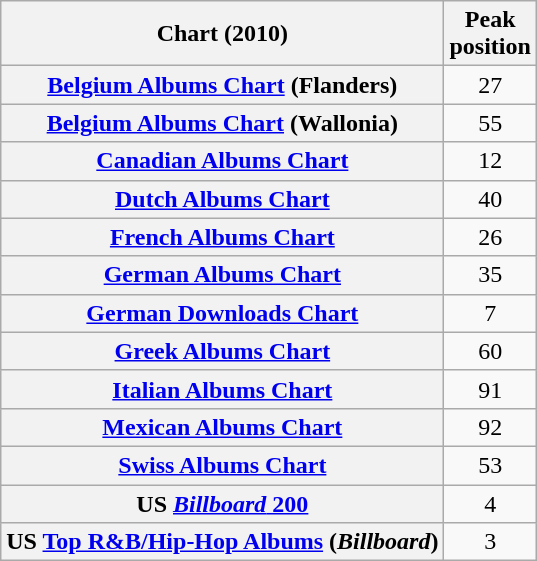<table class="wikitable plainrowheaders sortable" style="text-align:center;" border="1">
<tr>
<th scope="col">Chart (2010)</th>
<th scope="col">Peak<br>position</th>
</tr>
<tr>
<th scope="row"><a href='#'>Belgium Albums Chart</a> (Flanders)</th>
<td style="text-align:center;">27</td>
</tr>
<tr>
<th scope="row"><a href='#'>Belgium Albums Chart</a> (Wallonia)</th>
<td style="text-align:center;">55</td>
</tr>
<tr>
<th scope="row"><a href='#'>Canadian Albums Chart</a></th>
<td style="text-align:center;">12</td>
</tr>
<tr>
<th scope="row"><a href='#'>Dutch Albums Chart</a></th>
<td style="text-align:center;">40</td>
</tr>
<tr>
<th scope="row"><a href='#'>French Albums Chart</a></th>
<td style="text-align:center;">26</td>
</tr>
<tr>
<th scope="row"><a href='#'>German Albums Chart</a></th>
<td style="text-align:center;">35</td>
</tr>
<tr>
<th scope="row"><a href='#'>German Downloads Chart</a></th>
<td style="text-align:center;">7</td>
</tr>
<tr>
<th scope="row"><a href='#'>Greek Albums Chart</a></th>
<td style="text-align:center;">60</td>
</tr>
<tr>
<th scope="row"><a href='#'>Italian Albums Chart</a></th>
<td style="text-align:center;">91</td>
</tr>
<tr>
<th scope="row"><a href='#'>Mexican Albums Chart</a></th>
<td style="text-align:center;">92</td>
</tr>
<tr>
<th scope="row"><a href='#'>Swiss Albums Chart</a></th>
<td style="text-align:center;">53</td>
</tr>
<tr>
<th scope="row">US <a href='#'><em>Billboard</em> 200</a></th>
<td style="text-align:center;">4</td>
</tr>
<tr>
<th scope="row">US <a href='#'>Top R&B/Hip-Hop Albums</a> (<em>Billboard</em>)</th>
<td style="text-align:center;">3</td>
</tr>
</table>
